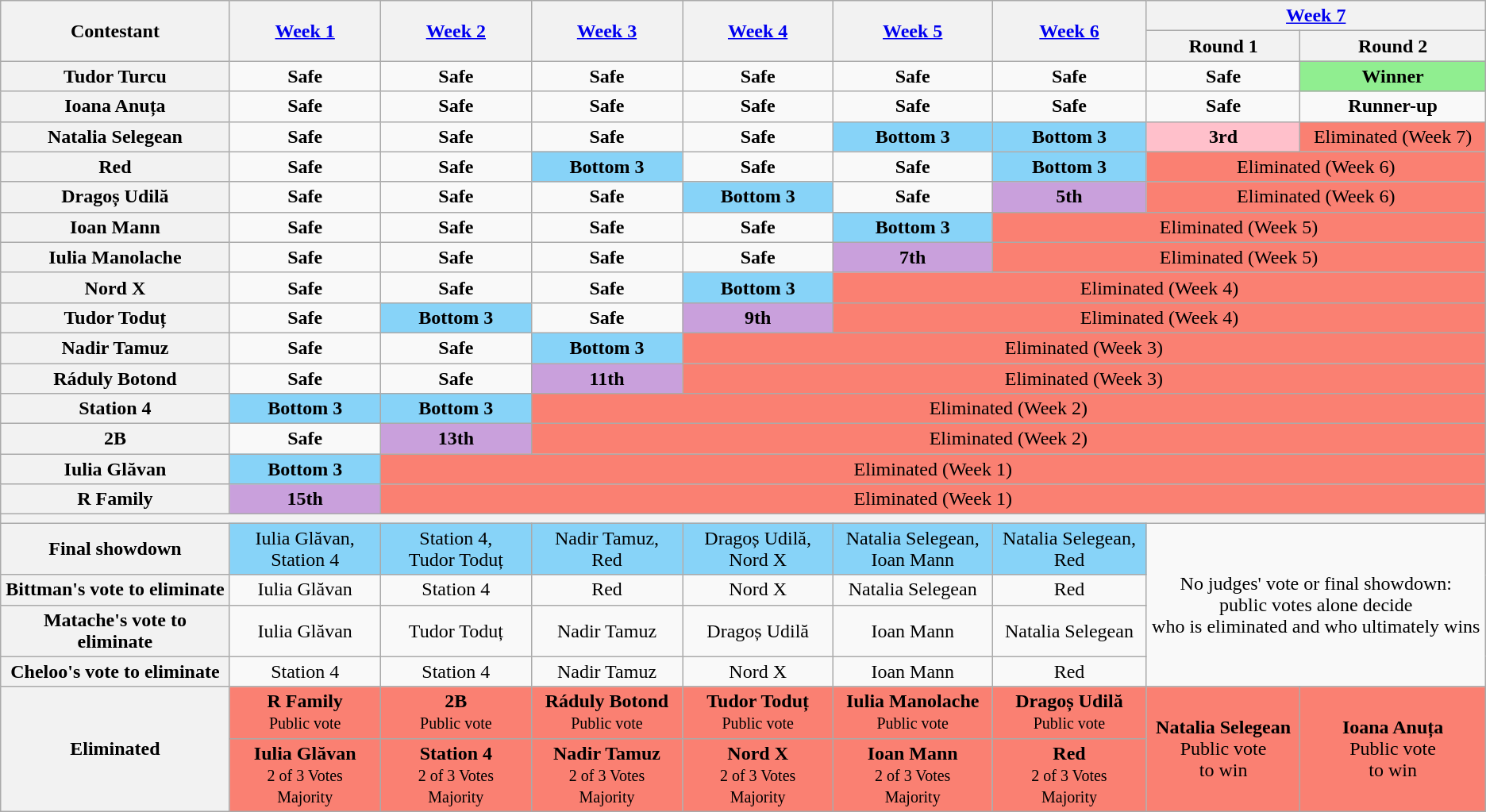<table class="wikitable" style="text-align:center; font-size:100%">
<tr>
<th style="width:14em" rowspan="2" scope="col">Contestant</th>
<th style="width:9em" rowspan="2" scope="col"><a href='#'>Week 1</a></th>
<th style="width:9em" rowspan="2" scope="col"><a href='#'>Week 2</a></th>
<th style="width:9em" rowspan="2" scope="col"><a href='#'>Week 3</a></th>
<th style="width:9em" rowspan="2" scope="col"><a href='#'>Week 4</a></th>
<th style="width:9em" rowspan="2" scope="col"><a href='#'>Week 5</a></th>
<th style="width:9em" rowspan="2" scope="col"><a href='#'>Week 6</a></th>
<th colspan="2"><a href='#'>Week 7</a></th>
</tr>
<tr>
<th style="width:9em">Round 1</th>
<th style="width:11em">Round 2</th>
</tr>
<tr>
<th scope="row">Tudor Turcu</th>
<td><strong>Safe</strong></td>
<td><strong>Safe</strong></td>
<td><strong>Safe</strong></td>
<td><strong>Safe</strong></td>
<td><strong>Safe</strong></td>
<td><strong>Safe</strong></td>
<td><strong>Safe</strong></td>
<td style="background:lightgreen"><strong>Winner</strong></td>
</tr>
<tr>
<th scope="row">Ioana Anuța</th>
<td><strong>Safe</strong></td>
<td><strong>Safe</strong></td>
<td><strong>Safe</strong></td>
<td><strong>Safe</strong></td>
<td><strong>Safe</strong></td>
<td><strong>Safe</strong></td>
<td><strong>Safe</strong></td>
<td><strong>Runner-up</strong></td>
</tr>
<tr>
<th scope="row">Natalia Selegean</th>
<td><strong>Safe</strong></td>
<td><strong>Safe</strong></td>
<td><strong>Safe</strong></td>
<td><strong>Safe</strong></td>
<td style="background:#87D3F8"><strong>Bottom 3</strong></td>
<td style="background:#87D3F8"><strong>Bottom 3</strong></td>
<td style="background:pink"><strong>3rd</strong></td>
<td style="background:salmon">Eliminated (Week 7)</td>
</tr>
<tr>
<th scope="row">Red</th>
<td><strong>Safe</strong></td>
<td><strong>Safe</strong></td>
<td style="background:#87D3F8"><strong>Bottom 3</strong></td>
<td><strong>Safe</strong></td>
<td><strong>Safe</strong></td>
<td style="background:#87D3F8"><strong>Bottom 3</strong></td>
<td colspan="4" style="background:salmon">Eliminated (Week 6)</td>
</tr>
<tr>
<th scope="row">Dragoș Udilă</th>
<td><strong>Safe</strong></td>
<td><strong>Safe</strong></td>
<td><strong>Safe</strong></td>
<td style="background:#87D3F8"><strong>Bottom 3</strong></td>
<td><strong>Safe</strong></td>
<td style="background:#C9A0DC"><strong>5th</strong></td>
<td colspan="5" style="background:salmon">Eliminated (Week 6)</td>
</tr>
<tr>
<th scope="row">Ioan Mann</th>
<td><strong>Safe</strong></td>
<td><strong>Safe</strong></td>
<td><strong>Safe</strong></td>
<td><strong>Safe</strong></td>
<td style="background:#87D3F8"><strong>Bottom 3</strong></td>
<td colspan="6" style="background:salmon">Eliminated (Week 5)</td>
</tr>
<tr>
<th scope="row">Iulia Manolache</th>
<td><strong>Safe</strong></td>
<td><strong>Safe</strong></td>
<td><strong>Safe</strong></td>
<td><strong>Safe</strong></td>
<td style="background:#C9A0DC"><strong>7th</strong></td>
<td colspan="6" style="background:salmon">Eliminated (Week 5)</td>
</tr>
<tr>
<th scope="row">Nord X</th>
<td><strong>Safe</strong></td>
<td><strong>Safe</strong></td>
<td><strong>Safe</strong></td>
<td style="background:#87D3F8"><strong>Bottom 3</strong></td>
<td colspan="6" style="background:salmon">Eliminated (Week 4)</td>
</tr>
<tr>
<th scope="row">Tudor Toduț</th>
<td><strong>Safe</strong></td>
<td style="background:#87D3F8"><strong>Bottom 3</strong></td>
<td><strong>Safe</strong></td>
<td style="background:#C9A0DC"><strong>9th</strong></td>
<td colspan="6" style="background:salmon">Eliminated (Week 4)</td>
</tr>
<tr>
<th scope="row">Nadir Tamuz</th>
<td><strong>Safe</strong></td>
<td><strong>Safe</strong></td>
<td style="background:#87D3F8"><strong>Bottom 3</strong></td>
<td colspan="6" style="background:salmon">Eliminated (Week 3)</td>
</tr>
<tr>
<th scope="row">Ráduly Botond</th>
<td><strong>Safe</strong></td>
<td><strong>Safe</strong></td>
<td style="background:#C9A0DC"><strong>11th</strong></td>
<td colspan="6" style="background:salmon">Eliminated (Week 3)</td>
</tr>
<tr>
<th scope="row">Station 4</th>
<td style="background:#87D3F8"><strong>Bottom 3</strong></td>
<td style="background:#87D3F8"><strong>Bottom 3</strong></td>
<td colspan="6" style="background:salmon">Eliminated (Week 2)</td>
</tr>
<tr>
<th scope="row">2B</th>
<td><strong>Safe</strong></td>
<td style="background:#C9A0DC"><strong>13th</strong></td>
<td colspan="6" style="background:salmon">Eliminated (Week 2)</td>
</tr>
<tr>
<th scope="row">Iulia Glăvan</th>
<td style="background:#87D3F8"><strong>Bottom 3</strong></td>
<td colspan="7" style="background:salmon">Eliminated (Week 1)</td>
</tr>
<tr>
<th scope="row">R Family</th>
<td style="background:#C9A0DC"><strong>15th</strong></td>
<td colspan="7" style="background:salmon">Eliminated (Week 1)</td>
</tr>
<tr>
<th colspan="12"></th>
</tr>
<tr>
<th scope="row">Final showdown</th>
<td style="background:#87D3F8">Iulia Glăvan,<br>Station 4</td>
<td style="background:#87D3F8">Station 4,<br>Tudor Toduț</td>
<td style="background:#87D3F8">Nadir Tamuz,<br>Red</td>
<td style="background:#87D3F8">Dragoș Udilă,<br>Nord X</td>
<td style="background:#87D3F8">Natalia Selegean,<br>Ioan Mann</td>
<td style="background:#87D3F8">Natalia Selegean,<br>Red</td>
<td rowspan=4 colspan=2>No judges' vote or final showdown: <br>public votes alone decide <br>who is eliminated and who ultimately wins<br></td>
</tr>
<tr>
<th scope="row">Bittman's vote to eliminate</th>
<td>Iulia Glăvan</td>
<td>Station 4</td>
<td>Red</td>
<td>Nord X</td>
<td>Natalia Selegean</td>
<td>Red</td>
</tr>
<tr>
<th scope="row">Matache's vote to eliminate</th>
<td>Iulia Glăvan</td>
<td>Tudor Toduț</td>
<td>Nadir Tamuz</td>
<td>Dragoș Udilă</td>
<td>Ioan Mann</td>
<td>Natalia Selegean</td>
</tr>
<tr>
<th scope="row">Cheloo's vote to eliminate</th>
<td>Station 4</td>
<td>Station 4</td>
<td>Nadir Tamuz</td>
<td>Nord X</td>
<td>Ioan Mann</td>
<td>Red</td>
</tr>
<tr>
<th scope="row" rowspan="2">Eliminated</th>
<td style="background:salmon;"><strong>R Family</strong> <br><small>Public vote</small></td>
<td style="background:salmon;"><strong>2B</strong> <br><small>Public vote</small></td>
<td style="background:salmon;"><strong>Ráduly Botond</strong> <br><small>Public vote</small></td>
<td style="background:salmon;"><strong>Tudor Toduț</strong> <br><small>Public vote</small></td>
<td style="background:salmon;"><strong>Iulia Manolache</strong><br><small>Public vote</small></td>
<td style="background:salmon;"><strong>Dragoș Udilă</strong><br><small>Public vote</small></td>
<td style="background:salmon;" rowspan="2"><strong>Natalia Selegean</strong><br>Public vote <br>to win</td>
<td style="background:salmon;" rowspan="2"><strong>Ioana Anuța</strong><br>Public vote<br>to win</td>
</tr>
<tr>
<td style="background:salmon;"><strong>Iulia Glăvan</strong> <br><small>2 of 3 Votes <br> Majority</small></td>
<td style="background:salmon;"><strong>Station 4</strong> <br><small>2 of 3 Votes <br> Majority</small></td>
<td style="background:salmon;"><strong>Nadir Tamuz</strong> <br><small>2 of 3 Votes <br> Majority</small></td>
<td style="background:salmon;"><strong>Nord X</strong> <br><small>2 of 3 Votes <br> Majority</small></td>
<td style="background:salmon;"><strong>Ioan Mann</strong> <br><small>2 of 3 Votes <br> Majority</small></td>
<td style="background:salmon;"><strong>Red</strong> <br><small>2 of 3 Votes <br> Majority</small></td>
</tr>
</table>
